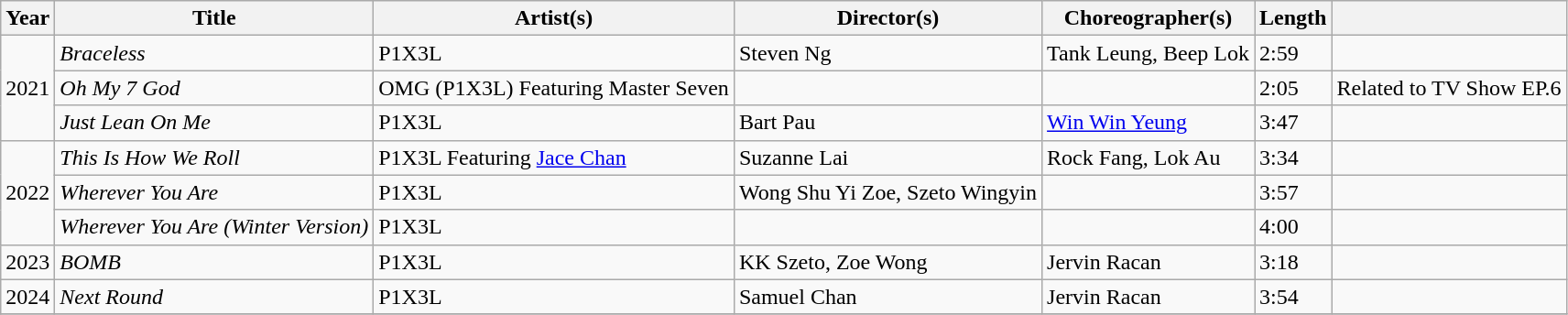<table class="wikitable plainrowheaders">
<tr>
<th>Year</th>
<th>Title</th>
<th>Artist(s)</th>
<th>Director(s)</th>
<th>Choreographer(s)</th>
<th>Length</th>
<th></th>
</tr>
<tr>
<td rowspan="3">2021</td>
<td><em>Braceless</em></td>
<td>P1X3L</td>
<td>Steven Ng</td>
<td>Tank Leung, Beep Lok</td>
<td>2:59</td>
<td></td>
</tr>
<tr>
<td><em>Oh My 7 God</em></td>
<td>OMG (P1X3L) Featuring Master Seven</td>
<td></td>
<td></td>
<td>2:05</td>
<td> Related to TV Show <em></em> EP.6</td>
</tr>
<tr>
<td><em>Just Lean On Me</em></td>
<td>P1X3L</td>
<td>Bart Pau</td>
<td><a href='#'>Win Win Yeung</a></td>
<td>3:47</td>
<td></td>
</tr>
<tr>
<td rowspan="3">2022</td>
<td><em>This Is How We Roll</em></td>
<td>P1X3L Featuring <a href='#'>Jace Chan</a></td>
<td>Suzanne Lai</td>
<td>Rock Fang, Lok Au</td>
<td>3:34</td>
<td></td>
</tr>
<tr>
<td><em>Wherever You Are</em></td>
<td>P1X3L</td>
<td>Wong Shu Yi Zoe, Szeto Wingyin</td>
<td></td>
<td>3:57</td>
<td></td>
</tr>
<tr>
<td><em>Wherever You Are (Winter Version)</em></td>
<td>P1X3L</td>
<td></td>
<td></td>
<td>4:00</td>
<td></td>
</tr>
<tr>
<td rowspan="1">2023</td>
<td><em>BOMB</em></td>
<td>P1X3L</td>
<td>KK Szeto, Zoe Wong</td>
<td>Jervin Racan</td>
<td>3:18</td>
<td></td>
</tr>
<tr>
<td rowspan="1">2024</td>
<td><em>Next Round</em></td>
<td>P1X3L</td>
<td>Samuel Chan</td>
<td>Jervin Racan</td>
<td>3:54</td>
<td></td>
</tr>
<tr>
</tr>
</table>
